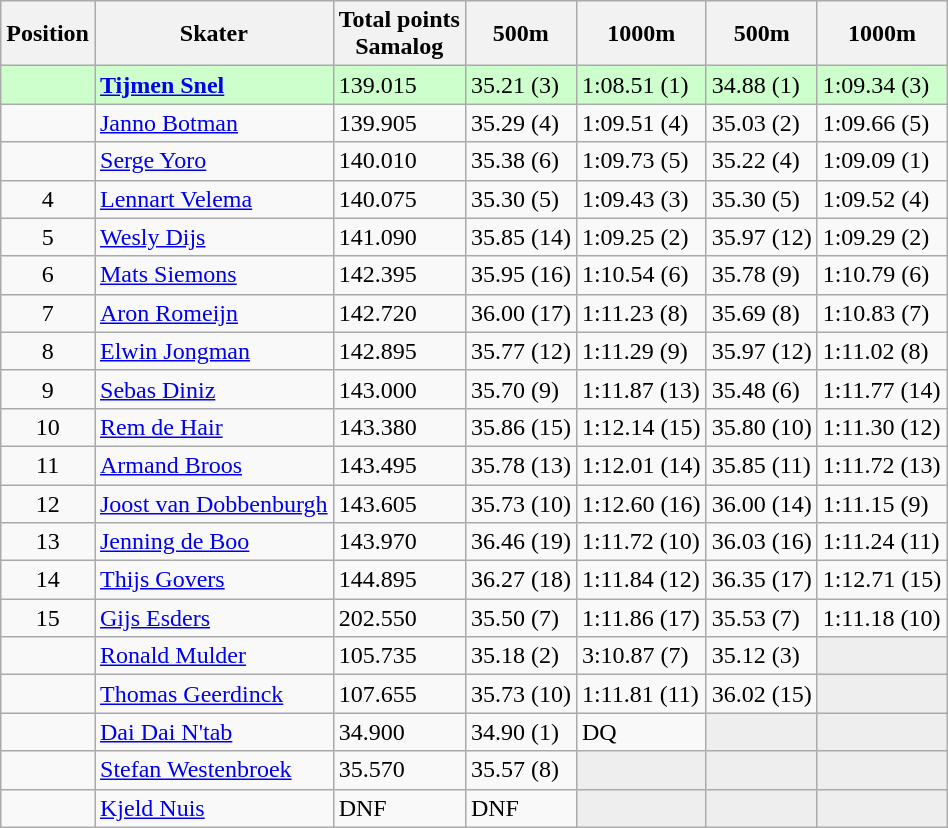<table class="wikitable">
<tr>
<th>Position</th>
<th>Skater</th>
<th>Total points <br> Samalog</th>
<th>500m</th>
<th>1000m</th>
<th>500m</th>
<th>1000m</th>
</tr>
<tr bgcolor=ccffcc>
<td style="text-align:center"></td>
<td><strong><a href='#'>Tijmen Snel</a></strong></td>
<td>139.015</td>
<td>35.21 (3)</td>
<td>1:08.51 (1)</td>
<td>34.88 (1)</td>
<td>1:09.34 (3)</td>
</tr>
<tr>
<td style="text-align:center"></td>
<td><a href='#'>Janno Botman</a></td>
<td>139.905</td>
<td>35.29 (4)</td>
<td>1:09.51 (4)</td>
<td>35.03 (2)</td>
<td>1:09.66 (5)</td>
</tr>
<tr>
<td style="text-align:center"></td>
<td><a href='#'>Serge Yoro</a></td>
<td>140.010</td>
<td>35.38 (6)</td>
<td>1:09.73 (5)</td>
<td>35.22 (4)</td>
<td>1:09.09 (1)</td>
</tr>
<tr>
<td style="text-align:center">4</td>
<td><a href='#'>Lennart Velema</a></td>
<td>140.075</td>
<td>35.30 (5)</td>
<td>1:09.43 (3)</td>
<td>35.30 (5)</td>
<td>1:09.52 (4)</td>
</tr>
<tr>
<td style="text-align:center">5</td>
<td><a href='#'>Wesly Dijs</a></td>
<td>141.090</td>
<td>35.85 (14)</td>
<td>1:09.25 (2)</td>
<td>35.97 (12)</td>
<td>1:09.29 (2)</td>
</tr>
<tr>
<td style="text-align:center">6</td>
<td><a href='#'>Mats Siemons</a></td>
<td>142.395</td>
<td>35.95 (16)</td>
<td>1:10.54 (6)</td>
<td>35.78 (9)</td>
<td>1:10.79 (6)</td>
</tr>
<tr>
<td style="text-align:center">7</td>
<td><a href='#'>Aron Romeijn</a></td>
<td>142.720</td>
<td>36.00 (17)</td>
<td>1:11.23 (8)</td>
<td>35.69 (8)</td>
<td>1:10.83 (7)</td>
</tr>
<tr>
<td style="text-align:center">8</td>
<td><a href='#'>Elwin Jongman</a></td>
<td>142.895</td>
<td>35.77 (12)</td>
<td>1:11.29 (9)</td>
<td>35.97 (12)</td>
<td>1:11.02 (8)</td>
</tr>
<tr>
<td style="text-align:center">9</td>
<td><a href='#'>Sebas Diniz</a></td>
<td>143.000</td>
<td>35.70 (9)</td>
<td>1:11.87 (13)</td>
<td>35.48 (6)</td>
<td>1:11.77 (14)</td>
</tr>
<tr>
<td style="text-align:center">10</td>
<td><a href='#'>Rem de Hair</a></td>
<td>143.380</td>
<td>35.86 (15)</td>
<td>1:12.14 (15)</td>
<td>35.80 (10)</td>
<td>1:11.30 (12)</td>
</tr>
<tr>
<td style="text-align:center">11</td>
<td><a href='#'>Armand Broos</a></td>
<td>143.495</td>
<td>35.78 (13)</td>
<td>1:12.01 (14)</td>
<td>35.85 (11)</td>
<td>1:11.72 (13)</td>
</tr>
<tr>
<td style="text-align:center">12</td>
<td><a href='#'>Joost van Dobbenburgh</a></td>
<td>143.605</td>
<td>35.73 (10)</td>
<td>1:12.60 (16)</td>
<td>36.00 (14)</td>
<td>1:11.15 (9)</td>
</tr>
<tr>
<td style="text-align:center">13</td>
<td><a href='#'>Jenning de Boo</a></td>
<td>143.970</td>
<td>36.46 (19)</td>
<td>1:11.72 (10)</td>
<td>36.03 (16)</td>
<td>1:11.24 (11)</td>
</tr>
<tr>
<td style="text-align:center">14</td>
<td><a href='#'>Thijs Govers</a></td>
<td>144.895</td>
<td>36.27 (18)</td>
<td>1:11.84 (12)</td>
<td>36.35 (17)</td>
<td>1:12.71 (15)</td>
</tr>
<tr>
<td style="text-align:center">15</td>
<td><a href='#'>Gijs Esders</a></td>
<td>202.550</td>
<td>35.50 (7)</td>
<td>1:11.86 (17)</td>
<td>35.53 (7)</td>
<td>1:11.18 (10)</td>
</tr>
<tr>
<td style="text-align:center"></td>
<td><a href='#'>Ronald Mulder</a></td>
<td>105.735</td>
<td>35.18 (2)</td>
<td>3:10.87 (7)</td>
<td>35.12 (3)</td>
<td bgcolor=#EEEEEE></td>
</tr>
<tr>
<td style="text-align:center"></td>
<td><a href='#'>Thomas Geerdinck</a></td>
<td>107.655</td>
<td>35.73 (10)</td>
<td>1:11.81 (11)</td>
<td>36.02 (15)</td>
<td bgcolor=#EEEEEE></td>
</tr>
<tr>
<td style="text-align:center"></td>
<td><a href='#'>Dai Dai N'tab</a></td>
<td>34.900</td>
<td>34.90 (1)</td>
<td>DQ</td>
<td bgcolor=#EEEEEE></td>
<td bgcolor=#EEEEEE></td>
</tr>
<tr>
<td style="text-align:center"></td>
<td><a href='#'>Stefan Westenbroek</a></td>
<td>35.570</td>
<td>35.57 (8)</td>
<td bgcolor=#EEEEEE></td>
<td bgcolor=#EEEEEE></td>
<td bgcolor=#EEEEEE></td>
</tr>
<tr>
<td style="text-align:center"></td>
<td><a href='#'>Kjeld Nuis</a></td>
<td>DNF</td>
<td>DNF</td>
<td bgcolor=#EEEEEE></td>
<td bgcolor=#EEEEEE></td>
<td bgcolor=#EEEEEE></td>
</tr>
</table>
